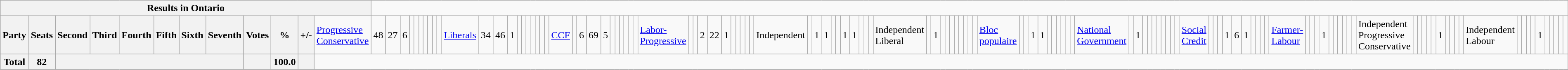<table class="wikitable">
<tr>
<th colspan=13>Results in Ontario</th>
</tr>
<tr>
<th colspan=2>Party</th>
<th>Seats</th>
<th>Second</th>
<th>Third</th>
<th>Fourth</th>
<th>Fifth</th>
<th>Sixth</th>
<th>Seventh</th>
<th>Votes</th>
<th>%</th>
<th>+/-<br></th>
<td><a href='#'>Progressive Conservative</a></td>
<td align="right">48</td>
<td align="right">27</td>
<td align="right">6</td>
<td align="right"></td>
<td align="right"></td>
<td align="right"></td>
<td align="right"></td>
<td align="right"></td>
<td align="right"></td>
<td align="right"><br></td>
<td><a href='#'>Liberals</a></td>
<td align="right">34</td>
<td align="right">46</td>
<td align="right">1</td>
<td align="right"></td>
<td align="right"></td>
<td align="right"></td>
<td align="right"></td>
<td align="right"></td>
<td align="right"></td>
<td align="right"><br></td>
<td><a href='#'>CCF</a></td>
<td align="right"></td>
<td align="right">6</td>
<td align="right">69</td>
<td align="right">5</td>
<td align="right"></td>
<td align="right"></td>
<td align="right"></td>
<td align="right"></td>
<td align="right"></td>
<td align="right"><br></td>
<td><a href='#'>Labor-Progressive</a></td>
<td align="right"></td>
<td align="right"></td>
<td align="right">2</td>
<td align="right">22</td>
<td align="right">1</td>
<td align="right"></td>
<td align="right"></td>
<td align="right"></td>
<td align="right"></td>
<td align="right"><br></td>
<td>Independent</td>
<td align="right"></td>
<td align="right">1</td>
<td align="right">1</td>
<td align="right"></td>
<td align="right"></td>
<td align="right">1</td>
<td align="right">1</td>
<td align="right"></td>
<td align="right"></td>
<td align="right"><br></td>
<td>Independent Liberal</td>
<td align="right"></td>
<td align="right">1</td>
<td align="right"></td>
<td align="right"></td>
<td align="right"></td>
<td align="right"></td>
<td align="right"></td>
<td align="right"></td>
<td align="right"></td>
<td align="right"><br></td>
<td><a href='#'>Bloc populaire</a></td>
<td align="right"></td>
<td align="right"></td>
<td align="right">1</td>
<td align="right">1</td>
<td align="right"></td>
<td align="right"></td>
<td align="right"></td>
<td align="right"></td>
<td align="right"></td>
<td align="right"><br></td>
<td><a href='#'>National Government</a></td>
<td align="right"></td>
<td align="right">1</td>
<td align="right"></td>
<td align="right"></td>
<td align="right"></td>
<td align="right"></td>
<td align="right"></td>
<td align="right"></td>
<td align="right"></td>
<td align="right"><br></td>
<td><a href='#'>Social Credit</a></td>
<td align="right"></td>
<td align="right"></td>
<td align="right"></td>
<td align="right">1</td>
<td align="right">6</td>
<td align="right">1</td>
<td align="right"></td>
<td align="right"></td>
<td align="right"></td>
<td align="right"><br></td>
<td><a href='#'>Farmer-Labour</a></td>
<td align="right"></td>
<td align="right"></td>
<td align="right"></td>
<td align="right">1</td>
<td align="right"></td>
<td align="right"></td>
<td align="right"></td>
<td align="right"></td>
<td align="right"></td>
<td align="right"><br></td>
<td>Independent Progressive Conservative</td>
<td align="right"></td>
<td align="right"></td>
<td align="right"></td>
<td align="right"></td>
<td align="right"></td>
<td align="right">1</td>
<td align="right"></td>
<td align="right"></td>
<td align="right"></td>
<td align="right"><br></td>
<td>Independent Labour</td>
<td align="right"></td>
<td align="right"></td>
<td align="right"></td>
<td align="right"></td>
<td align="right">1</td>
<td align="right"></td>
<td align="right"></td>
<td align="right"></td>
<td align="right"></td>
<td align="right"></td>
</tr>
<tr>
<th colspan="2">Total</th>
<th>82</th>
<th colspan="6"></th>
<th></th>
<th>100.0</th>
<th></th>
</tr>
</table>
